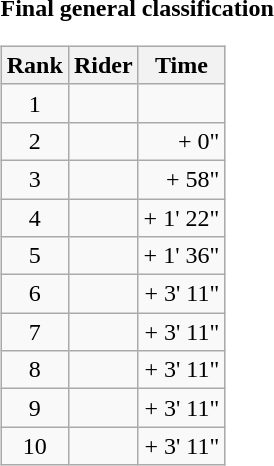<table>
<tr>
<td><strong>Final general classification</strong><br><table class="wikitable">
<tr>
<th scope="col">Rank</th>
<th scope="col">Rider</th>
<th scope="col">Time</th>
</tr>
<tr>
<td style="text-align:center;">1</td>
<td></td>
<td style="text-align:right;"></td>
</tr>
<tr>
<td style="text-align:center;">2</td>
<td></td>
<td style="text-align:right;">+ 0"</td>
</tr>
<tr>
<td style="text-align:center;">3</td>
<td></td>
<td style="text-align:right;">+ 58"</td>
</tr>
<tr>
<td style="text-align:center;">4</td>
<td></td>
<td style="text-align:right;">+ 1' 22"</td>
</tr>
<tr>
<td style="text-align:center;">5</td>
<td></td>
<td style="text-align:right;">+ 1' 36"</td>
</tr>
<tr>
<td style="text-align:center;">6</td>
<td></td>
<td style="text-align:right;">+ 3' 11"</td>
</tr>
<tr>
<td style="text-align:center;">7</td>
<td></td>
<td style="text-align:right;">+ 3' 11"</td>
</tr>
<tr>
<td style="text-align:center;">8</td>
<td></td>
<td style="text-align:right;">+ 3' 11"</td>
</tr>
<tr>
<td style="text-align:center;">9</td>
<td></td>
<td style="text-align:right;">+ 3' 11"</td>
</tr>
<tr>
<td style="text-align:center;">10</td>
<td></td>
<td style="text-align:right;">+ 3' 11"</td>
</tr>
</table>
</td>
</tr>
</table>
